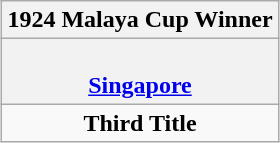<table class="wikitable" style="text-align: center; margin: 0 auto;">
<tr>
<th>1924 Malaya Cup Winner</th>
</tr>
<tr>
<th><br><a href='#'><strong>Singapore</strong></a></th>
</tr>
<tr>
<td><strong>Third Title</strong></td>
</tr>
</table>
